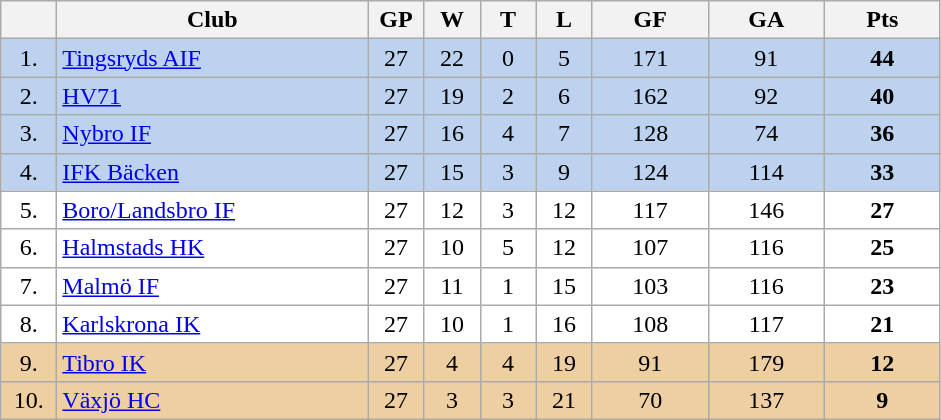<table class="wikitable">
<tr>
<th width="30"></th>
<th width="200">Club</th>
<th width="30">GP</th>
<th width="30">W</th>
<th width="30">T</th>
<th width="30">L</th>
<th width="70">GF</th>
<th width="70">GA</th>
<th width="70">Pts</th>
</tr>
<tr bgcolor="#BCD2EE" align="center">
<td>1.</td>
<td align="left"><a href='#'>Tingsryds AIF</a></td>
<td>27</td>
<td>22</td>
<td>0</td>
<td>5</td>
<td>171</td>
<td>91</td>
<td><strong>44</strong></td>
</tr>
<tr bgcolor="#BCD2EE" align="center">
<td>2.</td>
<td align="left"><a href='#'>HV71</a></td>
<td>27</td>
<td>19</td>
<td>2</td>
<td>6</td>
<td>162</td>
<td>92</td>
<td><strong>40</strong></td>
</tr>
<tr bgcolor="#BCD2EE" align="center">
<td>3.</td>
<td align="left"><a href='#'>Nybro IF</a></td>
<td>27</td>
<td>16</td>
<td>4</td>
<td>7</td>
<td>128</td>
<td>74</td>
<td><strong>36</strong></td>
</tr>
<tr bgcolor="#BCD2EE" align="center">
<td>4.</td>
<td align="left"><a href='#'>IFK Bäcken</a></td>
<td>27</td>
<td>15</td>
<td>3</td>
<td>9</td>
<td>124</td>
<td>114</td>
<td><strong>33</strong></td>
</tr>
<tr bgcolor="#FFFFFF" align="center">
<td>5.</td>
<td align="left"><a href='#'>Boro/Landsbro IF</a></td>
<td>27</td>
<td>12</td>
<td>3</td>
<td>12</td>
<td>117</td>
<td>146</td>
<td><strong>27</strong></td>
</tr>
<tr bgcolor="#FFFFFF" align="center">
<td>6.</td>
<td align="left"><a href='#'>Halmstads HK</a></td>
<td>27</td>
<td>10</td>
<td>5</td>
<td>12</td>
<td>107</td>
<td>116</td>
<td><strong>25</strong></td>
</tr>
<tr bgcolor="#FFFFFF" align="center">
<td>7.</td>
<td align="left"><a href='#'>Malmö IF</a></td>
<td>27</td>
<td>11</td>
<td>1</td>
<td>15</td>
<td>103</td>
<td>116</td>
<td><strong>23</strong></td>
</tr>
<tr bgcolor="#FFFFFF" align="center">
<td>8.</td>
<td align="left"><a href='#'>Karlskrona IK</a></td>
<td>27</td>
<td>10</td>
<td>1</td>
<td>16</td>
<td>108</td>
<td>117</td>
<td><strong>21</strong></td>
</tr>
<tr bgcolor="#EECFA1" align="center">
<td>9.</td>
<td align="left"><a href='#'>Tibro IK</a></td>
<td>27</td>
<td>4</td>
<td>4</td>
<td>19</td>
<td>91</td>
<td>179</td>
<td><strong>12</strong></td>
</tr>
<tr bgcolor="#EECFA1" align="center">
<td>10.</td>
<td align="left"><a href='#'>Växjö HC</a></td>
<td>27</td>
<td>3</td>
<td>3</td>
<td>21</td>
<td>70</td>
<td>137</td>
<td><strong>9</strong></td>
</tr>
</table>
